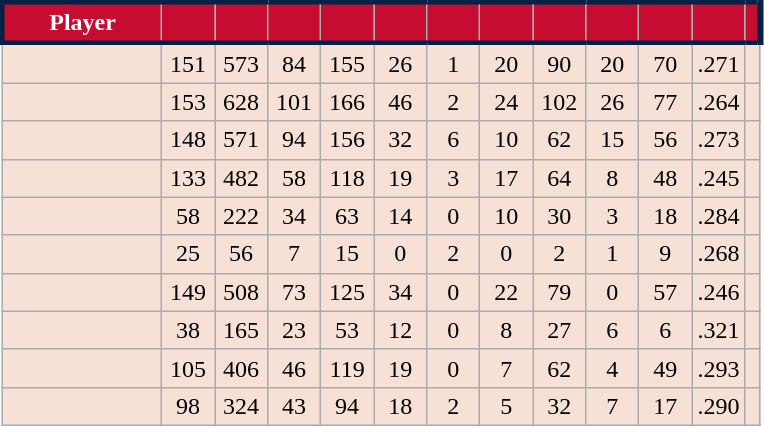<table class="wikitable sortable">
<tr>
<th style="background:#c60c30; width:21%; color:#fff; border-top: 3px solid #024; border-bottom: 3px solid #024; border-left: 3px solid #024;">Player</th>
<th style="background:#c60c30; width:7%; color:#fff; border-top: 3px solid #024; border-bottom: 3px solid #024;"></th>
<th style="background:#c60c30; width:7%; color:#fff; border-top: 3px solid #024; border-bottom: 3px solid #024;"></th>
<th style="background:#c60c30; width:7%; color:#fff; border-top: 3px solid #024; border-bottom: 3px solid #024;"></th>
<th style="background:#c60c30; width:7%; color:#fff; border-top: 3px solid #024; border-bottom: 3px solid #024;"></th>
<th style="background:#c60c30; width:7%; color:#fff; border-top: 3px solid #024; border-bottom: 3px solid #024;"></th>
<th style="background:#c60c30; width:7%; color:#fff; border-top: 3px solid #024; border-bottom: 3px solid #024;"></th>
<th style="background:#c60c30; width:7%; color:#fff; border-top: 3px solid #024; border-bottom: 3px solid #024;"></th>
<th style="background:#c60c30; width:7%; color:#fff; border-top: 3px solid #024; border-bottom: 3px solid #024;"></th>
<th style="background:#c60c30; width:7%; color:#fff; border-top: 3px solid #024; border-bottom: 3px solid #024;"></th>
<th style="background:#c60c30; width:7%; color:#fff; border-top: 3px solid #024; border-bottom: 3px solid #024;"></th>
<th style="background:#c60c30; width:7%; color:#fff; border-top: 3px solid #024; border-bottom: 3px solid #024;"></th>
<th style="background:#c60c30; width:7%; color:#fff; border-top: 3px solid #024; border-bottom: 3px solid #024; border-right: 4px solid #024;"></th>
</tr>
<tr style="text-align:center; background:#f7e1d7;">
<td><strong></strong></td>
<td>151</td>
<td>573</td>
<td>84</td>
<td>155</td>
<td>26</td>
<td>1</td>
<td>20</td>
<td>90</td>
<td>20</td>
<td>70</td>
<td>.271</td>
<td></td>
</tr>
<tr style="text-align:center; background:#f7e1d7;">
<td><strong></strong></td>
<td>153</td>
<td>628</td>
<td>101</td>
<td>166</td>
<td>46</td>
<td>2</td>
<td>24</td>
<td>102</td>
<td>26</td>
<td>77</td>
<td>.264</td>
<td></td>
</tr>
<tr style="text-align:center; background:#f7e1d7;">
<td><strong></strong></td>
<td>148</td>
<td>571</td>
<td>94</td>
<td>156</td>
<td>32</td>
<td>6</td>
<td>10</td>
<td>62</td>
<td>15</td>
<td>56</td>
<td>.273</td>
<td></td>
</tr>
<tr style="text-align:center; background:#f7e1d7;">
<td><strong></strong></td>
<td>133</td>
<td>482</td>
<td>58</td>
<td>118</td>
<td>19</td>
<td>3</td>
<td>17</td>
<td>64</td>
<td>8</td>
<td>48</td>
<td>.245</td>
<td></td>
</tr>
<tr style="text-align:center; background:#f7e1d7;">
<td></td>
<td>58</td>
<td>222</td>
<td>34</td>
<td>63</td>
<td>14</td>
<td>0</td>
<td>10</td>
<td>30</td>
<td>3</td>
<td>18</td>
<td>.284</td>
<td></td>
</tr>
<tr style="text-align:center; background:#f7e1d7;">
<td></td>
<td>25</td>
<td>56</td>
<td>7</td>
<td>15</td>
<td>0</td>
<td>2</td>
<td>0</td>
<td>2</td>
<td>1</td>
<td>9</td>
<td>.268</td>
<td></td>
</tr>
<tr style="text-align:center; background:#f7e1d7;">
<td><strong></strong></td>
<td>149</td>
<td>508</td>
<td>73</td>
<td>125</td>
<td>34</td>
<td>0</td>
<td>22</td>
<td>79</td>
<td>0</td>
<td>57</td>
<td>.246</td>
<td></td>
</tr>
<tr style="text-align:center; background:#f7e1d7;">
<td></td>
<td>38</td>
<td>165</td>
<td>23</td>
<td>53</td>
<td>12</td>
<td>0</td>
<td>8</td>
<td>27</td>
<td>6</td>
<td>6</td>
<td>.321</td>
<td></td>
</tr>
<tr style="text-align:center; background:#f7e1d7;">
<td></td>
<td>105</td>
<td>406</td>
<td>46</td>
<td>119</td>
<td>19</td>
<td>0</td>
<td>7</td>
<td>62</td>
<td>4</td>
<td>49</td>
<td>.293</td>
<td></td>
</tr>
<tr style="text-align:center; background:#f7e1d7;">
<td></td>
<td>98</td>
<td>324</td>
<td>43</td>
<td>94</td>
<td>18</td>
<td>2</td>
<td>5</td>
<td>32</td>
<td>7</td>
<td>17</td>
<td>.290</td>
<td></td>
</tr>
</table>
